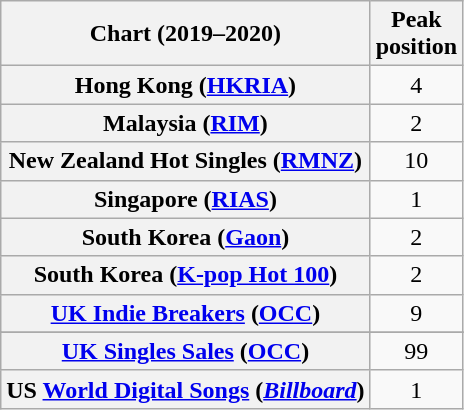<table class="wikitable sortable plainrowheaders" style="text-align:center;">
<tr>
<th scope="col">Chart (2019–2020)</th>
<th scope="col">Peak<br>position</th>
</tr>
<tr>
<th scope="row">Hong Kong (<a href='#'>HKRIA</a>)</th>
<td style="text-align:center;">4</td>
</tr>
<tr>
<th scope="row">Malaysia (<a href='#'>RIM</a>)</th>
<td>2</td>
</tr>
<tr>
<th scope="row">New Zealand Hot Singles (<a href='#'>RMNZ</a>)</th>
<td>10</td>
</tr>
<tr>
<th scope="row">Singapore (<a href='#'>RIAS</a>)</th>
<td>1</td>
</tr>
<tr>
<th scope="row">South Korea (<a href='#'>Gaon</a>)</th>
<td>2</td>
</tr>
<tr>
<th scope="row">South Korea (<a href='#'>K-pop Hot 100</a>)</th>
<td>2</td>
</tr>
<tr>
<th scope="row"><a href='#'>UK Indie Breakers</a> (<a href='#'>OCC</a>)</th>
<td>9</td>
</tr>
<tr>
</tr>
<tr>
<th scope="row"><a href='#'>UK Singles Sales</a> (<a href='#'>OCC</a>)</th>
<td>99</td>
</tr>
<tr>
<th scope="row">US <a href='#'>World Digital Songs</a> (<em><a href='#'>Billboard</a></em>)</th>
<td>1</td>
</tr>
</table>
